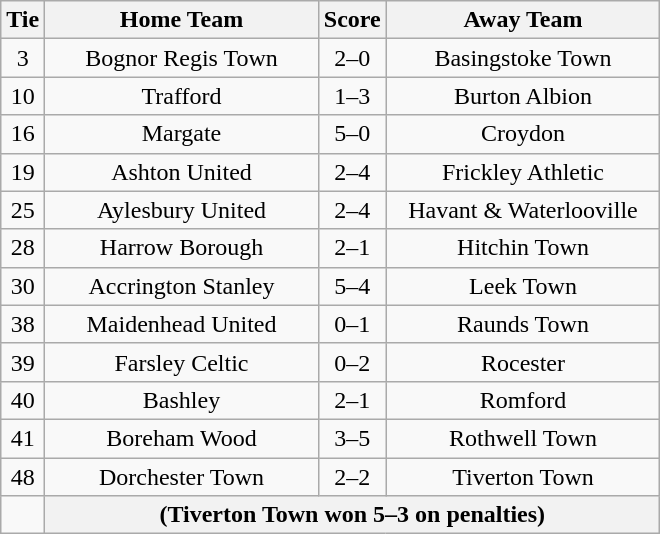<table class="wikitable" style="text-align:center;">
<tr>
<th width=20>Tie</th>
<th width=175>Home Team</th>
<th width=20>Score</th>
<th width=175>Away Team</th>
</tr>
<tr>
<td>3</td>
<td>Bognor Regis Town</td>
<td>2–0</td>
<td>Basingstoke Town</td>
</tr>
<tr>
<td>10</td>
<td>Trafford</td>
<td>1–3</td>
<td>Burton Albion</td>
</tr>
<tr>
<td>16</td>
<td>Margate</td>
<td>5–0</td>
<td>Croydon</td>
</tr>
<tr>
<td>19</td>
<td>Ashton United</td>
<td>2–4</td>
<td>Frickley Athletic</td>
</tr>
<tr>
<td>25</td>
<td>Aylesbury United</td>
<td>2–4</td>
<td>Havant & Waterlooville</td>
</tr>
<tr>
<td>28</td>
<td>Harrow Borough</td>
<td>2–1</td>
<td>Hitchin Town</td>
</tr>
<tr>
<td>30</td>
<td>Accrington Stanley</td>
<td>5–4</td>
<td>Leek Town</td>
</tr>
<tr>
<td>38</td>
<td>Maidenhead United</td>
<td>0–1</td>
<td>Raunds Town</td>
</tr>
<tr>
<td>39</td>
<td>Farsley Celtic</td>
<td>0–2</td>
<td>Rocester</td>
</tr>
<tr>
<td>40</td>
<td>Bashley</td>
<td>2–1</td>
<td>Romford</td>
</tr>
<tr>
<td>41</td>
<td>Boreham Wood</td>
<td>3–5</td>
<td>Rothwell Town</td>
</tr>
<tr>
<td>48</td>
<td>Dorchester Town</td>
<td>2–2</td>
<td>Tiverton Town</td>
</tr>
<tr>
<td></td>
<th colspan="5">(Tiverton Town won 5–3 on penalties)</th>
</tr>
</table>
